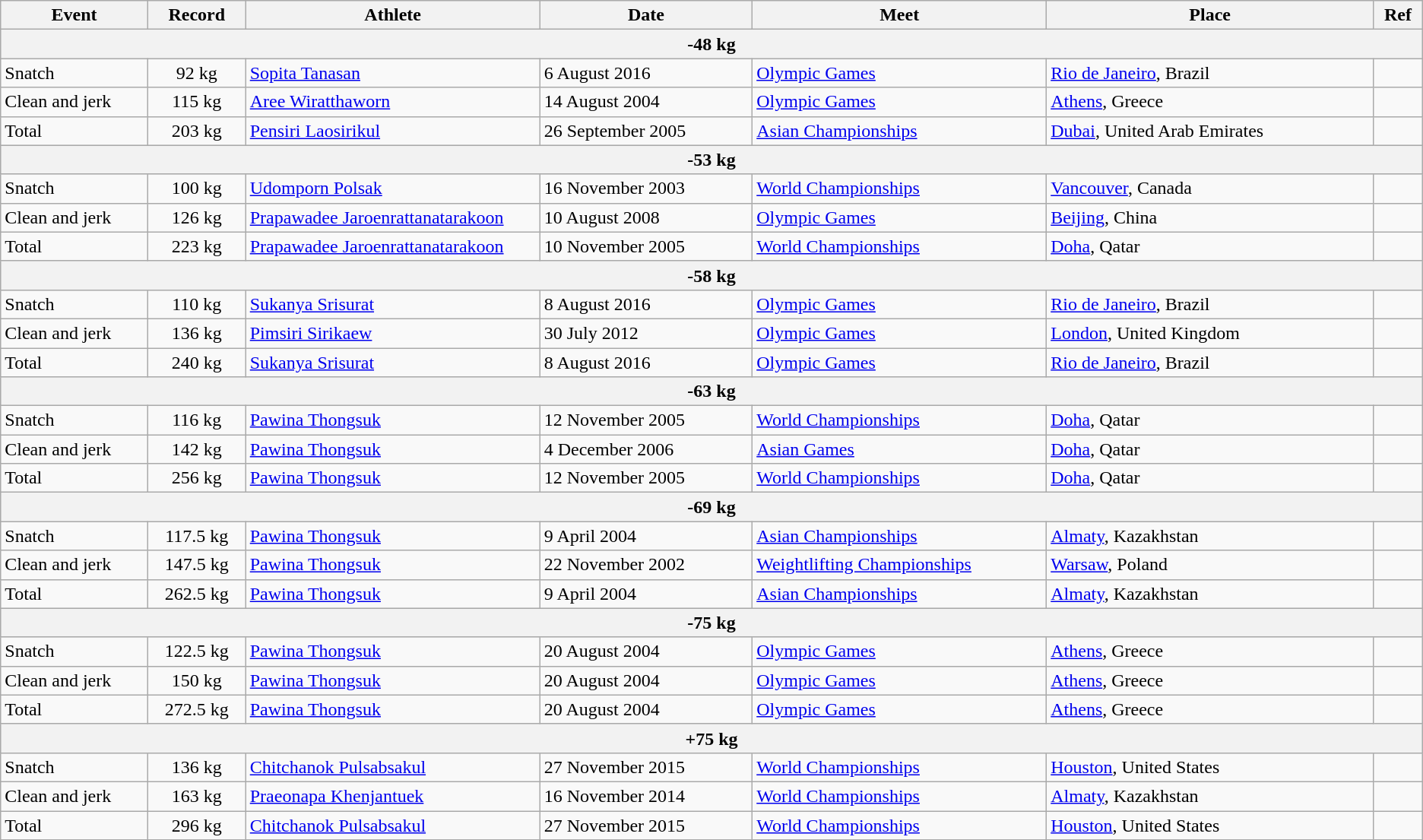<table class="wikitable">
<tr>
<th width=9%>Event</th>
<th width=6%>Record</th>
<th width=18%>Athlete</th>
<th width=13%>Date</th>
<th width=18%>Meet</th>
<th width=20%>Place</th>
<th width=3%>Ref</th>
</tr>
<tr bgcolor="#DDDDDD">
<th colspan="8">-48 kg</th>
</tr>
<tr>
<td>Snatch</td>
<td align="center">92 kg</td>
<td><a href='#'>Sopita Tanasan</a></td>
<td>6 August 2016</td>
<td><a href='#'>Olympic Games</a></td>
<td><a href='#'>Rio de Janeiro</a>, Brazil</td>
<td></td>
</tr>
<tr>
<td>Clean and jerk</td>
<td align="center">115 kg</td>
<td><a href='#'>Aree Wiratthaworn</a></td>
<td>14 August 2004</td>
<td><a href='#'>Olympic Games</a></td>
<td><a href='#'>Athens</a>, Greece</td>
<td></td>
</tr>
<tr>
<td>Total</td>
<td align="center">203 kg</td>
<td><a href='#'>Pensiri Laosirikul</a></td>
<td>26 September 2005</td>
<td><a href='#'>Asian Championships</a></td>
<td><a href='#'>Dubai</a>, United Arab Emirates</td>
<td></td>
</tr>
<tr bgcolor="#DDDDDD">
<th colspan="8">-53 kg</th>
</tr>
<tr>
<td>Snatch</td>
<td align="center">100 kg</td>
<td><a href='#'>Udomporn Polsak</a></td>
<td>16 November 2003</td>
<td><a href='#'>World Championships</a></td>
<td><a href='#'>Vancouver</a>, Canada</td>
<td></td>
</tr>
<tr>
<td>Clean and jerk</td>
<td align="center">126 kg</td>
<td><a href='#'>Prapawadee Jaroenrattanatarakoon</a></td>
<td>10 August 2008</td>
<td><a href='#'>Olympic Games</a></td>
<td><a href='#'>Beijing</a>, China</td>
<td></td>
</tr>
<tr>
<td>Total</td>
<td align="center">223 kg</td>
<td><a href='#'>Prapawadee Jaroenrattanatarakoon</a></td>
<td>10 November 2005</td>
<td><a href='#'>World Championships</a></td>
<td><a href='#'>Doha</a>, Qatar</td>
<td></td>
</tr>
<tr bgcolor="#DDDDDD">
<th colspan="8">-58 kg</th>
</tr>
<tr>
<td>Snatch</td>
<td align="center">110 kg</td>
<td><a href='#'>Sukanya Srisurat</a></td>
<td>8 August 2016</td>
<td><a href='#'>Olympic Games</a></td>
<td><a href='#'>Rio de Janeiro</a>, Brazil</td>
<td></td>
</tr>
<tr>
<td>Clean and jerk</td>
<td align="center">136 kg</td>
<td><a href='#'>Pimsiri Sirikaew</a></td>
<td>30 July 2012</td>
<td><a href='#'>Olympic Games</a></td>
<td><a href='#'>London</a>, United Kingdom</td>
<td></td>
</tr>
<tr>
<td>Total</td>
<td align="center">240 kg</td>
<td><a href='#'>Sukanya Srisurat</a></td>
<td>8 August 2016</td>
<td><a href='#'>Olympic Games</a></td>
<td><a href='#'>Rio de Janeiro</a>, Brazil</td>
<td></td>
</tr>
<tr bgcolor="#DDDDDD">
<th colspan="8">-63 kg</th>
</tr>
<tr>
<td>Snatch</td>
<td align="center">116 kg</td>
<td><a href='#'>Pawina Thongsuk</a></td>
<td>12 November 2005</td>
<td><a href='#'>World Championships</a></td>
<td><a href='#'>Doha</a>, Qatar</td>
<td></td>
</tr>
<tr>
<td>Clean and jerk</td>
<td align="center">142 kg</td>
<td><a href='#'>Pawina Thongsuk</a></td>
<td>4 December 2006</td>
<td><a href='#'>Asian Games</a></td>
<td><a href='#'>Doha</a>, Qatar</td>
<td></td>
</tr>
<tr>
<td>Total</td>
<td align="center">256 kg</td>
<td><a href='#'>Pawina Thongsuk</a></td>
<td>12 November 2005</td>
<td><a href='#'>World Championships</a></td>
<td><a href='#'>Doha</a>, Qatar</td>
<td></td>
</tr>
<tr bgcolor="#DDDDDD">
<th colspan="8">-69 kg</th>
</tr>
<tr>
<td>Snatch</td>
<td align="center">117.5 kg</td>
<td><a href='#'>Pawina Thongsuk</a></td>
<td>9 April 2004</td>
<td><a href='#'>Asian Championships</a></td>
<td><a href='#'>Almaty</a>, Kazakhstan</td>
<td></td>
</tr>
<tr>
<td>Clean and jerk</td>
<td align="center">147.5 kg</td>
<td><a href='#'>Pawina Thongsuk</a></td>
<td>22 November 2002</td>
<td><a href='#'>Weightlifting Championships</a></td>
<td><a href='#'>Warsaw</a>, Poland</td>
<td></td>
</tr>
<tr>
<td>Total</td>
<td align="center">262.5 kg</td>
<td><a href='#'>Pawina Thongsuk</a></td>
<td>9 April 2004</td>
<td><a href='#'>Asian Championships</a></td>
<td><a href='#'>Almaty</a>, Kazakhstan</td>
<td></td>
</tr>
<tr bgcolor="#DDDDDD">
<th colspan="8">-75 kg</th>
</tr>
<tr>
<td>Snatch</td>
<td align="center">122.5 kg</td>
<td><a href='#'>Pawina Thongsuk</a></td>
<td>20 August 2004</td>
<td><a href='#'>Olympic Games</a></td>
<td><a href='#'>Athens</a>, Greece</td>
<td></td>
</tr>
<tr>
<td>Clean and jerk</td>
<td align="center">150 kg</td>
<td><a href='#'>Pawina Thongsuk</a></td>
<td>20 August 2004</td>
<td><a href='#'>Olympic Games</a></td>
<td><a href='#'>Athens</a>, Greece</td>
<td></td>
</tr>
<tr>
<td>Total</td>
<td align="center">272.5 kg</td>
<td><a href='#'>Pawina Thongsuk</a></td>
<td>20 August 2004</td>
<td><a href='#'>Olympic Games</a></td>
<td><a href='#'>Athens</a>, Greece</td>
<td></td>
</tr>
<tr bgcolor="#DDDDDD">
<th colspan="8">+75 kg</th>
</tr>
<tr>
<td>Snatch</td>
<td align="center">136 kg</td>
<td><a href='#'>Chitchanok Pulsabsakul</a></td>
<td>27 November 2015</td>
<td><a href='#'>World Championships</a></td>
<td><a href='#'>Houston</a>, United States</td>
<td></td>
</tr>
<tr>
<td>Clean and jerk</td>
<td align="center">163 kg</td>
<td><a href='#'>Praeonapa Khenjantuek</a></td>
<td>16 November 2014</td>
<td><a href='#'>World Championships</a></td>
<td><a href='#'>Almaty</a>, Kazakhstan</td>
<td></td>
</tr>
<tr>
<td>Total</td>
<td align="center">296 kg</td>
<td><a href='#'>Chitchanok Pulsabsakul</a></td>
<td>27 November 2015</td>
<td><a href='#'>World Championships</a></td>
<td><a href='#'>Houston</a>, United States</td>
<td></td>
</tr>
</table>
